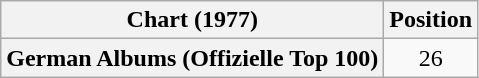<table class="wikitable plainrowheaders" style="text-align:center">
<tr>
<th scope="col">Chart (1977)</th>
<th scope="col">Position</th>
</tr>
<tr>
<th scope="row">German Albums (Offizielle Top 100)</th>
<td>26</td>
</tr>
</table>
